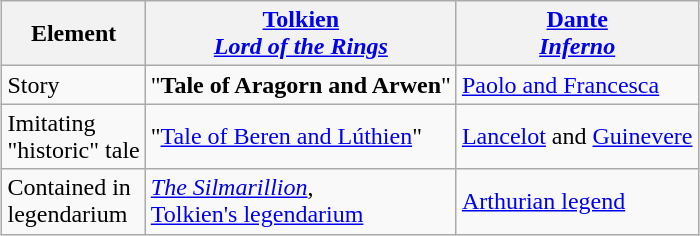<table class="wikitable" style="margin:1em auto;">
<tr>
<th>Element</th>
<th><a href='#'>Tolkien</a><br><em><a href='#'>Lord of the Rings</a></em></th>
<th><a href='#'>Dante</a><br><em><a href='#'>Inferno</a></em></th>
</tr>
<tr>
<td>Story</td>
<td>"<strong>Tale of Aragorn and Arwen</strong>"</td>
<td><a href='#'>Paolo and Francesca</a></td>
</tr>
<tr>
<td>Imitating<br>"historic" tale</td>
<td>"<a href='#'>Tale of Beren and Lúthien</a>"</td>
<td><a href='#'>Lancelot</a> and <a href='#'>Guinevere</a></td>
</tr>
<tr>
<td>Contained in<br>legendarium</td>
<td><em><a href='#'>The Silmarillion</a></em>,<br><a href='#'>Tolkien's legendarium</a></td>
<td><a href='#'>Arthurian legend</a></td>
</tr>
</table>
